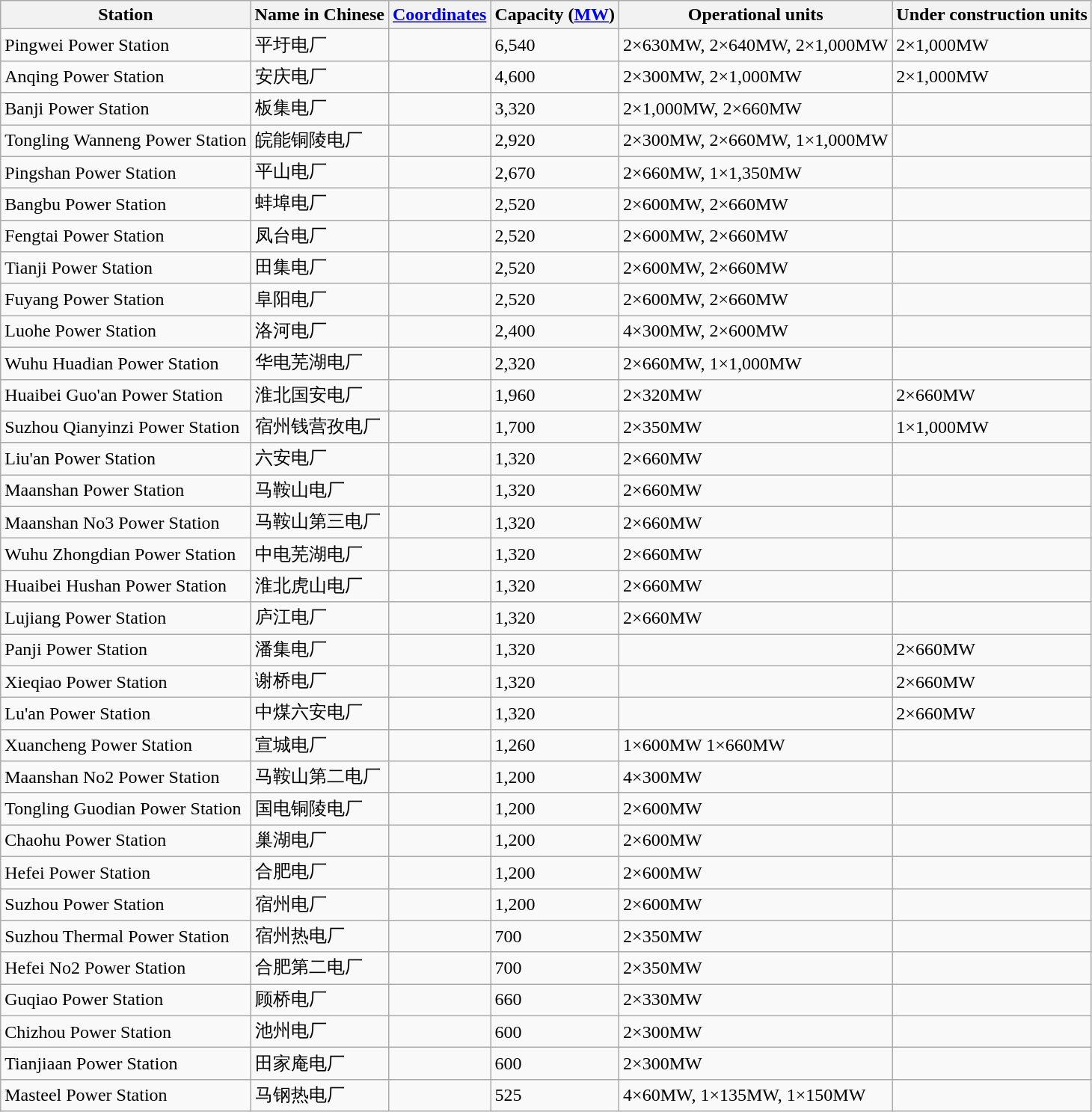<table class="wikitable sortable">
<tr>
<th>Station</th>
<th>Name in Chinese</th>
<th><a href='#'>Coordinates</a></th>
<th>Capacity (<a href='#'>MW</a>)</th>
<th>Operational units</th>
<th>Under construction units</th>
</tr>
<tr>
<td>Pingwei Power Station</td>
<td>平圩电厂</td>
<td></td>
<td>6,540</td>
<td>2×630MW, 2×640MW, 2×1,000MW</td>
<td>2×1,000MW</td>
</tr>
<tr>
<td>Anqing Power Station</td>
<td>安庆电厂</td>
<td></td>
<td>4,600</td>
<td>2×300MW, 2×1,000MW</td>
<td>2×1,000MW</td>
</tr>
<tr>
<td>Banji Power Station</td>
<td>板集电厂</td>
<td></td>
<td>3,320</td>
<td>2×1,000MW, 2×660MW</td>
<td></td>
</tr>
<tr>
<td>Tongling Wanneng Power Station</td>
<td>皖能铜陵电厂</td>
<td></td>
<td>2,920</td>
<td>2×300MW, 2×660MW, 1×1,000MW</td>
<td></td>
</tr>
<tr>
<td>Pingshan Power Station</td>
<td>平山电厂</td>
<td></td>
<td>2,670</td>
<td>2×660MW, 1×1,350MW</td>
<td></td>
</tr>
<tr>
<td>Bangbu Power Station</td>
<td>蚌埠电厂</td>
<td></td>
<td>2,520</td>
<td>2×600MW, 2×660MW</td>
<td></td>
</tr>
<tr>
<td>Fengtai Power Station</td>
<td>凤台电厂</td>
<td></td>
<td>2,520</td>
<td>2×600MW, 2×660MW</td>
<td></td>
</tr>
<tr>
<td>Tianji Power Station</td>
<td>田集电厂</td>
<td></td>
<td>2,520</td>
<td>2×600MW, 2×660MW</td>
<td></td>
</tr>
<tr>
<td>Fuyang Power Station</td>
<td>阜阳电厂</td>
<td></td>
<td>2,520</td>
<td>2×600MW, 2×660MW</td>
<td></td>
</tr>
<tr>
<td>Luohe Power Station</td>
<td>洛河电厂</td>
<td></td>
<td>2,400</td>
<td>4×300MW, 2×600MW</td>
<td></td>
</tr>
<tr>
<td>Wuhu Huadian Power Station</td>
<td>华电芜湖电厂</td>
<td></td>
<td>2,320</td>
<td>2×660MW, 1×1,000MW</td>
<td></td>
</tr>
<tr>
<td>Huaibei Guo'an Power Station</td>
<td>淮北国安电厂</td>
<td></td>
<td>1,960</td>
<td>2×320MW</td>
<td>2×660MW </td>
</tr>
<tr>
<td>Suzhou Qianyinzi Power Station</td>
<td>宿州钱营孜电厂</td>
<td></td>
<td>1,700</td>
<td>2×350MW</td>
<td>1×1,000MW</td>
</tr>
<tr>
<td>Liu'an Power Station</td>
<td>六安电厂</td>
<td></td>
<td>1,320</td>
<td>2×660MW</td>
<td></td>
</tr>
<tr>
<td>Maanshan Power Station</td>
<td>马鞍山电厂</td>
<td></td>
<td>1,320</td>
<td>2×660MW</td>
<td></td>
</tr>
<tr>
<td>Maanshan No3 Power Station</td>
<td>马鞍山第三电厂</td>
<td></td>
<td>1,320</td>
<td>2×660MW</td>
<td></td>
</tr>
<tr>
<td>Wuhu Zhongdian Power Station</td>
<td>中电芜湖电厂</td>
<td></td>
<td>1,320</td>
<td>2×660MW</td>
<td></td>
</tr>
<tr>
<td>Huaibei Hushan Power Station</td>
<td>淮北虎山电厂</td>
<td></td>
<td>1,320</td>
<td>2×660MW</td>
<td></td>
</tr>
<tr>
<td>Lujiang Power Station</td>
<td>庐江电厂</td>
<td></td>
<td>1,320</td>
<td>2×660MW</td>
<td></td>
</tr>
<tr>
<td>Panji Power Station</td>
<td>潘集电厂</td>
<td></td>
<td>1,320</td>
<td></td>
<td>2×660MW</td>
</tr>
<tr>
<td>Xieqiao Power Station</td>
<td>谢桥电厂</td>
<td></td>
<td>1,320</td>
<td></td>
<td>2×660MW</td>
</tr>
<tr>
<td>Lu'an Power Station</td>
<td>中煤六安电厂</td>
<td></td>
<td>1,320</td>
<td></td>
<td>2×660MW</td>
</tr>
<tr>
<td>Xuancheng Power Station</td>
<td>宣城电厂</td>
<td></td>
<td>1,260</td>
<td>1×600MW 1×660MW</td>
<td></td>
</tr>
<tr>
<td>Maanshan No2 Power Station</td>
<td>马鞍山第二电厂</td>
<td></td>
<td>1,200</td>
<td>4×300MW</td>
<td></td>
</tr>
<tr>
<td>Tongling Guodian Power Station</td>
<td>国电铜陵电厂</td>
<td></td>
<td>1,200</td>
<td>2×600MW</td>
<td></td>
</tr>
<tr>
<td>Chaohu Power Station</td>
<td>巢湖电厂</td>
<td></td>
<td>1,200</td>
<td>2×600MW</td>
<td></td>
</tr>
<tr>
<td>Hefei Power Station</td>
<td>合肥电厂</td>
<td></td>
<td>1,200</td>
<td>2×600MW</td>
<td></td>
</tr>
<tr>
<td>Suzhou Power Station</td>
<td>宿州电厂</td>
<td></td>
<td>1,200</td>
<td>2×600MW</td>
<td></td>
</tr>
<tr>
<td>Suzhou Thermal Power Station</td>
<td>宿州热电厂</td>
<td></td>
<td>700</td>
<td>2×350MW</td>
<td></td>
</tr>
<tr>
<td>Hefei No2 Power Station</td>
<td>合肥第二电厂</td>
<td></td>
<td>700</td>
<td>2×350MW</td>
<td></td>
</tr>
<tr>
<td>Guqiao Power Station</td>
<td>顾桥电厂</td>
<td></td>
<td>660</td>
<td>2×330MW</td>
<td></td>
</tr>
<tr>
<td>Chizhou Power Station</td>
<td>池州电厂</td>
<td></td>
<td>600</td>
<td>2×300MW</td>
<td></td>
</tr>
<tr>
<td>Tianjiaan Power Station</td>
<td>田家庵电厂</td>
<td></td>
<td>600</td>
<td>2×300MW</td>
<td></td>
</tr>
<tr>
<td>Masteel Power Station</td>
<td>马钢热电厂</td>
<td></td>
<td>525</td>
<td>4×60MW, 1×135MW, 1×150MW</td>
<td></td>
</tr>
</table>
